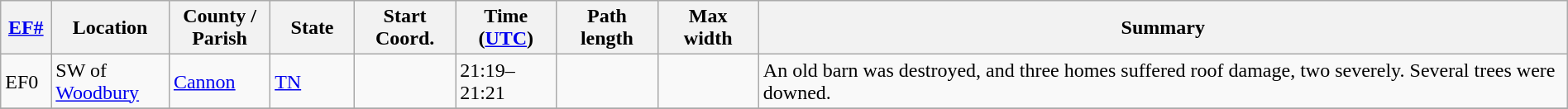<table class="wikitable sortable" style="width:100%;">
<tr>
<th scope="col" style="width:3%; text-align:center;"><a href='#'>EF#</a></th>
<th scope="col" style="width:7%; text-align:center;" class="unsortable">Location</th>
<th scope="col" style="width:6%; text-align:center;" class="unsortable">County / Parish</th>
<th scope="col" style="width:5%; text-align:center;">State</th>
<th scope="col" style="width:6%; text-align:center;">Start Coord.</th>
<th scope="col" style="width:6%; text-align:center;">Time (<a href='#'>UTC</a>)</th>
<th scope="col" style="width:6%; text-align:center;">Path length</th>
<th scope="col" style="width:6%; text-align:center;">Max width</th>
<th scope="col" class="unsortable" style="width:48%; text-align:center;">Summary</th>
</tr>
<tr>
<td bgcolor=>EF0</td>
<td>SW of <a href='#'>Woodbury</a></td>
<td><a href='#'>Cannon</a></td>
<td><a href='#'>TN</a></td>
<td></td>
<td>21:19–21:21</td>
<td></td>
<td></td>
<td>An old barn was destroyed, and three homes suffered roof damage, two severely. Several trees were downed.</td>
</tr>
<tr>
</tr>
</table>
